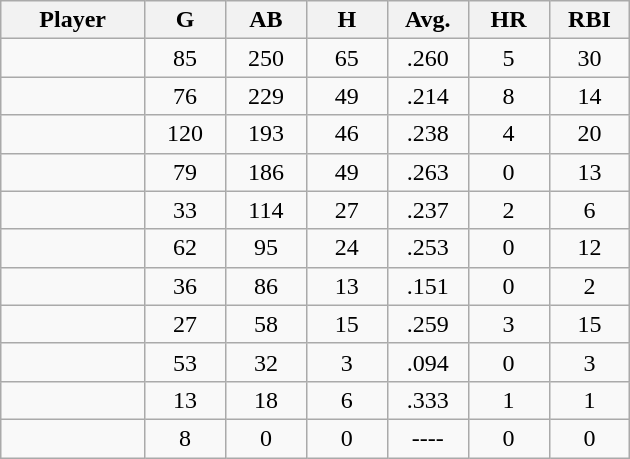<table class="wikitable sortable">
<tr>
<th bgcolor="#DDDDFF" width="16%">Player</th>
<th bgcolor="#DDDDFF" width="9%">G</th>
<th bgcolor="#DDDDFF" width="9%">AB</th>
<th bgcolor="#DDDDFF" width="9%">H</th>
<th bgcolor="#DDDDFF" width="9%">Avg.</th>
<th bgcolor="#DDDDFF" width="9%">HR</th>
<th bgcolor="#DDDDFF" width="9%">RBI</th>
</tr>
<tr align=center>
<td></td>
<td>85</td>
<td>250</td>
<td>65</td>
<td>.260</td>
<td>5</td>
<td>30</td>
</tr>
<tr align=center>
<td></td>
<td>76</td>
<td>229</td>
<td>49</td>
<td>.214</td>
<td>8</td>
<td>14</td>
</tr>
<tr align=center>
<td></td>
<td>120</td>
<td>193</td>
<td>46</td>
<td>.238</td>
<td>4</td>
<td>20</td>
</tr>
<tr align=center>
<td></td>
<td>79</td>
<td>186</td>
<td>49</td>
<td>.263</td>
<td>0</td>
<td>13</td>
</tr>
<tr align=center>
<td></td>
<td>33</td>
<td>114</td>
<td>27</td>
<td>.237</td>
<td>2</td>
<td>6</td>
</tr>
<tr align=center>
<td></td>
<td>62</td>
<td>95</td>
<td>24</td>
<td>.253</td>
<td>0</td>
<td>12</td>
</tr>
<tr align=center>
<td></td>
<td>36</td>
<td>86</td>
<td>13</td>
<td>.151</td>
<td>0</td>
<td>2</td>
</tr>
<tr align=center>
<td></td>
<td>27</td>
<td>58</td>
<td>15</td>
<td>.259</td>
<td>3</td>
<td>15</td>
</tr>
<tr align=center>
<td></td>
<td>53</td>
<td>32</td>
<td>3</td>
<td>.094</td>
<td>0</td>
<td>3</td>
</tr>
<tr align=center>
<td></td>
<td>13</td>
<td>18</td>
<td>6</td>
<td>.333</td>
<td>1</td>
<td>1</td>
</tr>
<tr align=center>
<td></td>
<td>8</td>
<td>0</td>
<td>0</td>
<td>----</td>
<td>0</td>
<td>0</td>
</tr>
</table>
